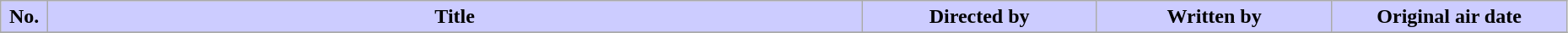<table class="wikitable" border="1" width="98%">
<tr>
<th style="background:#CCF" width="3%">No.</th>
<th style="background:#CCF">Title</th>
<th style="background:#CCF" width="15%">Directed by</th>
<th style="background:#CCF" width="15%">Written by</th>
<th style="background:#CCF" width="15%">Original air date</th>
</tr>
<tr>
</tr>
</table>
